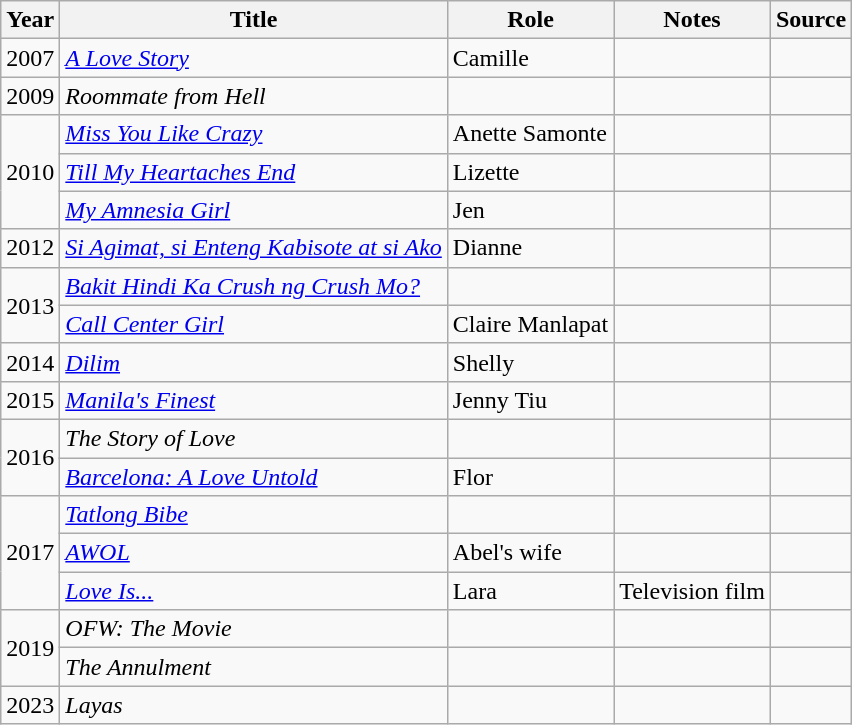<table class="wikitable sortable" >
<tr>
<th>Year</th>
<th>Title</th>
<th>Role</th>
<th class="unsortable">Notes </th>
<th class="unsortable">Source </th>
</tr>
<tr>
<td>2007</td>
<td><em><a href='#'>A Love Story</a></em></td>
<td>Camille</td>
<td></td>
<td></td>
</tr>
<tr>
<td>2009</td>
<td><em>Roommate from Hell</em></td>
<td></td>
<td></td>
<td></td>
</tr>
<tr>
<td rowspan="3">2010</td>
<td><em><a href='#'>Miss You Like Crazy</a></em></td>
<td>Anette Samonte</td>
<td></td>
<td></td>
</tr>
<tr>
<td><em><a href='#'>Till My Heartaches End</a></em></td>
<td>Lizette</td>
<td></td>
<td></td>
</tr>
<tr>
<td><em><a href='#'>My Amnesia Girl</a></em></td>
<td>Jen</td>
<td></td>
<td></td>
</tr>
<tr>
<td>2012</td>
<td><em><a href='#'>Si Agimat, si Enteng Kabisote at si Ako</a></em></td>
<td>Dianne</td>
<td></td>
<td></td>
</tr>
<tr>
<td rowspan="2">2013</td>
<td><em><a href='#'>Bakit Hindi Ka Crush ng Crush Mo?</a></em></td>
<td></td>
<td></td>
<td></td>
</tr>
<tr>
<td><em><a href='#'>Call Center Girl</a></em></td>
<td>Claire Manlapat</td>
<td></td>
<td></td>
</tr>
<tr>
<td>2014</td>
<td><em><a href='#'>Dilim</a></em></td>
<td>Shelly</td>
<td></td>
<td></td>
</tr>
<tr>
<td>2015</td>
<td><em><a href='#'>Manila's Finest</a></em></td>
<td>Jenny Tiu</td>
<td></td>
<td></td>
</tr>
<tr>
<td rowspan="2">2016</td>
<td><em>The Story of Love</em></td>
<td></td>
<td></td>
<td></td>
</tr>
<tr>
<td><em><a href='#'>Barcelona: A Love Untold</a></em></td>
<td>Flor</td>
<td></td>
<td></td>
</tr>
<tr>
<td rowspan="3">2017</td>
<td><em><a href='#'>Tatlong Bibe</a></em></td>
<td></td>
<td></td>
<td></td>
</tr>
<tr>
<td><em><a href='#'>AWOL</a></em></td>
<td>Abel's wife</td>
<td></td>
<td></td>
</tr>
<tr>
<td><em><a href='#'>Love Is...</a></em></td>
<td>Lara</td>
<td>Television film</td>
<td></td>
</tr>
<tr>
<td rowspan="2">2019</td>
<td><em>OFW: The Movie</em></td>
<td></td>
<td></td>
<td></td>
</tr>
<tr>
<td><em>The Annulment</em></td>
<td></td>
<td></td>
<td></td>
</tr>
<tr>
<td>2023</td>
<td><em>Layas</em></td>
<td></td>
<td></td>
<td></td>
</tr>
</table>
